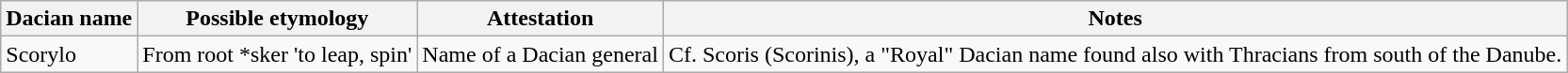<table class="wikitable">
<tr>
<th>Dacian name</th>
<th>Possible etymology</th>
<th>Attestation</th>
<th>Notes</th>
</tr>
<tr>
<td>Scorylo</td>
<td>From root *sker 'to leap, spin' </td>
<td>Name of a Dacian general</td>
<td>Cf. Scoris (Scorinis), a "Royal" Dacian name found also with Thracians from south of the Danube.</td>
</tr>
</table>
